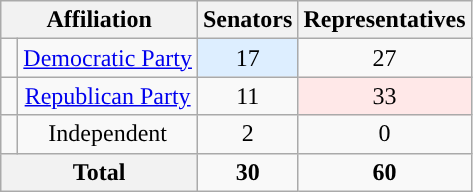<table class="wikitable" style="text-align:center;">
<tr>
<th colspan="2" rowspan="1" align="center" valign="top">Affiliation</th>
<th style="vertical-align:top;">Senators</th>
<th style="vertical-align:top;">Representatives</th>
</tr>
<tr>
<td style="background-color:"> </td>
<td><a href='#'>Democratic Party</a></td>
<td style="background-color:#DDEEFF;">17</td>
<td>27</td>
</tr>
<tr>
<td style="background-color:"> </td>
<td><a href='#'>Republican Party</a></td>
<td>11</td>
<td style="background-color:#FFE8E8;">33</td>
</tr>
<tr>
<td></td>
<td>Independent</td>
<td>2</td>
<td>0</td>
</tr>
<tr>
<th colspan="2" rowspan="1">Total</th>
<td><strong>30</strong></td>
<td><strong>60</strong></td>
</tr>
</table>
